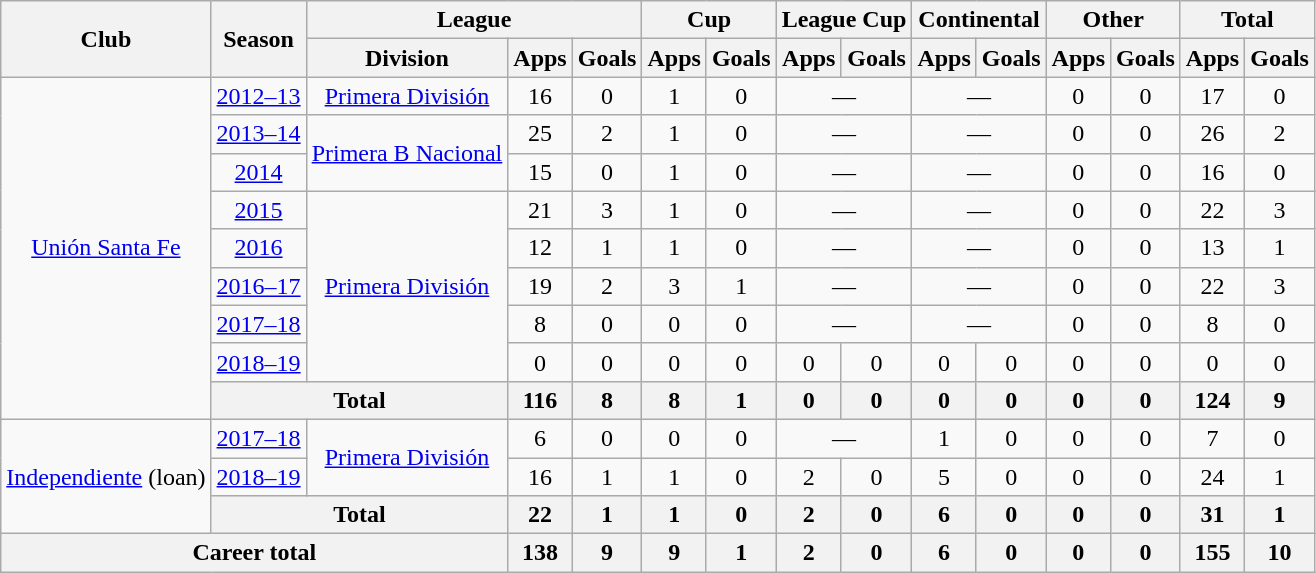<table class="wikitable" style="text-align:center">
<tr>
<th rowspan="2">Club</th>
<th rowspan="2">Season</th>
<th colspan="3">League</th>
<th colspan="2">Cup</th>
<th colspan="2">League Cup</th>
<th colspan="2">Continental</th>
<th colspan="2">Other</th>
<th colspan="2">Total</th>
</tr>
<tr>
<th>Division</th>
<th>Apps</th>
<th>Goals</th>
<th>Apps</th>
<th>Goals</th>
<th>Apps</th>
<th>Goals</th>
<th>Apps</th>
<th>Goals</th>
<th>Apps</th>
<th>Goals</th>
<th>Apps</th>
<th>Goals</th>
</tr>
<tr>
<td rowspan="9"><a href='#'>Unión Santa Fe</a></td>
<td><a href='#'>2012–13</a></td>
<td rowspan="1"><a href='#'>Primera División</a></td>
<td>16</td>
<td>0</td>
<td>1</td>
<td>0</td>
<td colspan="2">—</td>
<td colspan="2">—</td>
<td>0</td>
<td>0</td>
<td>17</td>
<td>0</td>
</tr>
<tr>
<td><a href='#'>2013–14</a></td>
<td rowspan="2"><a href='#'>Primera B Nacional</a></td>
<td>25</td>
<td>2</td>
<td>1</td>
<td>0</td>
<td colspan="2">—</td>
<td colspan="2">—</td>
<td>0</td>
<td>0</td>
<td>26</td>
<td>2</td>
</tr>
<tr>
<td><a href='#'>2014</a></td>
<td>15</td>
<td>0</td>
<td>1</td>
<td>0</td>
<td colspan="2">—</td>
<td colspan="2">—</td>
<td>0</td>
<td>0</td>
<td>16</td>
<td>0</td>
</tr>
<tr>
<td><a href='#'>2015</a></td>
<td rowspan="5"><a href='#'>Primera División</a></td>
<td>21</td>
<td>3</td>
<td>1</td>
<td>0</td>
<td colspan="2">—</td>
<td colspan="2">—</td>
<td>0</td>
<td>0</td>
<td>22</td>
<td>3</td>
</tr>
<tr>
<td><a href='#'>2016</a></td>
<td>12</td>
<td>1</td>
<td>1</td>
<td>0</td>
<td colspan="2">—</td>
<td colspan="2">—</td>
<td>0</td>
<td>0</td>
<td>13</td>
<td>1</td>
</tr>
<tr>
<td><a href='#'>2016–17</a></td>
<td>19</td>
<td>2</td>
<td>3</td>
<td>1</td>
<td colspan="2">—</td>
<td colspan="2">—</td>
<td>0</td>
<td>0</td>
<td>22</td>
<td>3</td>
</tr>
<tr>
<td><a href='#'>2017–18</a></td>
<td>8</td>
<td>0</td>
<td>0</td>
<td>0</td>
<td colspan="2">—</td>
<td colspan="2">—</td>
<td>0</td>
<td>0</td>
<td>8</td>
<td>0</td>
</tr>
<tr>
<td><a href='#'>2018–19</a></td>
<td>0</td>
<td>0</td>
<td>0</td>
<td>0</td>
<td>0</td>
<td>0</td>
<td>0</td>
<td>0</td>
<td>0</td>
<td>0</td>
<td>0</td>
<td>0</td>
</tr>
<tr>
<th colspan="2">Total</th>
<th>116</th>
<th>8</th>
<th>8</th>
<th>1</th>
<th>0</th>
<th>0</th>
<th>0</th>
<th>0</th>
<th>0</th>
<th>0</th>
<th>124</th>
<th>9</th>
</tr>
<tr>
<td rowspan="3"><a href='#'>Independiente</a> (loan)</td>
<td><a href='#'>2017–18</a></td>
<td rowspan="2"><a href='#'>Primera División</a></td>
<td>6</td>
<td>0</td>
<td>0</td>
<td>0</td>
<td colspan="2">—</td>
<td>1</td>
<td>0</td>
<td>0</td>
<td>0</td>
<td>7</td>
<td>0</td>
</tr>
<tr>
<td><a href='#'>2018–19</a></td>
<td>16</td>
<td>1</td>
<td>1</td>
<td>0</td>
<td>2</td>
<td>0</td>
<td>5</td>
<td>0</td>
<td>0</td>
<td>0</td>
<td>24</td>
<td>1</td>
</tr>
<tr>
<th colspan="2">Total</th>
<th>22</th>
<th>1</th>
<th>1</th>
<th>0</th>
<th>2</th>
<th>0</th>
<th>6</th>
<th>0</th>
<th>0</th>
<th>0</th>
<th>31</th>
<th>1</th>
</tr>
<tr>
<th colspan="3">Career total</th>
<th>138</th>
<th>9</th>
<th>9</th>
<th>1</th>
<th>2</th>
<th>0</th>
<th>6</th>
<th>0</th>
<th>0</th>
<th>0</th>
<th>155</th>
<th>10</th>
</tr>
</table>
